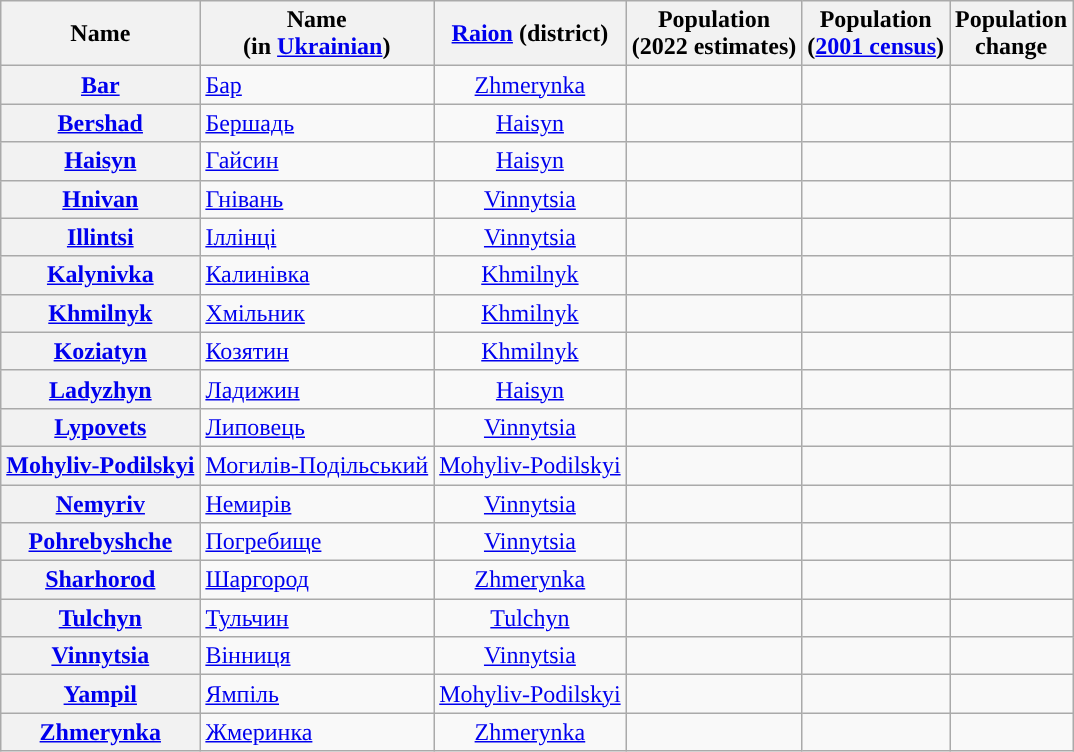<table class="wikitable sortable" id="Table of cities" caption="Tabulated list of cities in ">
<tr>
<th scope="col">Name</th>
<th scope="col">Name<br>(in <a href='#'>Ukrainian</a>)</th>
<th scope="col"><a href='#'>Raion</a> (district)</th>
<th scope="col">Population<br>(2022 estimates)</th>
<th scope="col">Population<br>(<a href='#'>2001 census</a>)</th>
<th scope="col">Population<br>change</th>
</tr>
<tr>
<th scope="row" align="left"><a href='#'>Bar</a></th>
<td><a href='#'>Бар</a></td>
<td align=center><a href='#'>Zhmerynka</a></td>
<td align=right></td>
<td align=right></td>
<td align=right></td>
</tr>
<tr>
<th scope="row" align="left"><a href='#'>Bershad</a></th>
<td><a href='#'>Бершадь</a></td>
<td align=center><a href='#'>Haisyn</a></td>
<td align=right></td>
<td align=right></td>
<td align=right></td>
</tr>
<tr>
<th scope="row" align="left"><a href='#'>Haisyn</a></th>
<td><a href='#'>Гайсин</a></td>
<td align=center><a href='#'>Haisyn</a></td>
<td align=right></td>
<td align=right></td>
<td align=right></td>
</tr>
<tr>
<th scope="row" align="left"><a href='#'>Hnivan</a></th>
<td><a href='#'>Гнівань</a></td>
<td align=center><a href='#'>Vinnytsia</a></td>
<td align=right></td>
<td align=right></td>
<td align=right></td>
</tr>
<tr>
<th scope="row" align="left"><a href='#'>Illintsi</a></th>
<td><a href='#'>Іллінці</a></td>
<td align=center><a href='#'>Vinnytsia</a></td>
<td align=right></td>
<td align=right></td>
<td align=right></td>
</tr>
<tr>
<th scope="row" align="left"><a href='#'>Kalynivka</a></th>
<td><a href='#'>Калинівка</a></td>
<td align=center><a href='#'>Khmilnyk</a></td>
<td align=right></td>
<td align=right></td>
<td align=right></td>
</tr>
<tr>
<th scope="row" align="left"><a href='#'>Khmilnyk</a></th>
<td><a href='#'>Хмільник</a></td>
<td align=center><a href='#'>Khmilnyk</a></td>
<td align=right></td>
<td align=right></td>
<td align=right></td>
</tr>
<tr>
<th scope="row" align="left"><a href='#'>Koziatyn</a></th>
<td><a href='#'>Козятин</a></td>
<td align=center><a href='#'>Khmilnyk</a></td>
<td align=right></td>
<td align=right></td>
<td align=right></td>
</tr>
<tr>
<th scope="row" align="left"><a href='#'>Ladyzhyn</a></th>
<td><a href='#'>Ладижин</a></td>
<td align=center><a href='#'>Haisyn</a></td>
<td align=right></td>
<td align=right></td>
<td align=right></td>
</tr>
<tr>
<th scope="row" align="left"><a href='#'>Lypovets</a></th>
<td><a href='#'>Липовець</a></td>
<td align=center><a href='#'>Vinnytsia</a></td>
<td align=right></td>
<td align=right></td>
<td align=right></td>
</tr>
<tr>
<th scope="row" align="left"><a href='#'>Mohyliv-Podilskyi</a></th>
<td><a href='#'>Могилів-Подільський</a></td>
<td align=center><a href='#'>Mohyliv-Podilskyi</a></td>
<td align=right></td>
<td align=right></td>
<td align=right></td>
</tr>
<tr>
<th scope="row" align="left"><a href='#'>Nemyriv</a></th>
<td><a href='#'>Немирів</a></td>
<td align=center><a href='#'>Vinnytsia</a></td>
<td align=right></td>
<td align=right></td>
<td align=right></td>
</tr>
<tr>
<th scope="row" align="left"><a href='#'>Pohrebyshche</a></th>
<td><a href='#'>Погребище</a></td>
<td align=center><a href='#'>Vinnytsia</a></td>
<td align=right></td>
<td align=right></td>
<td align=right></td>
</tr>
<tr>
<th scope="row" align="left"><a href='#'>Sharhorod</a></th>
<td><a href='#'>Шаргород</a></td>
<td align=center><a href='#'>Zhmerynka</a></td>
<td align=right></td>
<td align=right></td>
<td align=right></td>
</tr>
<tr>
<th scope="row" align="left"><a href='#'>Tulchyn</a></th>
<td><a href='#'>Тульчин</a></td>
<td align=center><a href='#'>Tulchyn</a></td>
<td align=right></td>
<td align=right></td>
<td align=right></td>
</tr>
<tr>
<th scope="row" align="left"><a href='#'>Vinnytsia</a></th>
<td><a href='#'>Вінниця</a></td>
<td align=center><a href='#'>Vinnytsia</a></td>
<td align=right></td>
<td align=right></td>
<td align=right></td>
</tr>
<tr>
<th scope="row" align="left"><a href='#'>Yampil</a></th>
<td><a href='#'>Ямпіль</a></td>
<td align=center><a href='#'>Mohyliv-Podilskyi</a></td>
<td align=right></td>
<td align=right></td>
<td align=right></td>
</tr>
<tr>
<th scope="row" align="left"><a href='#'>Zhmerynka</a></th>
<td><a href='#'>Жмеринка</a></td>
<td align=center><a href='#'>Zhmerynka</a></td>
<td align=right></td>
<td align=right></td>
<td align=right></td>
</tr>
</table>
